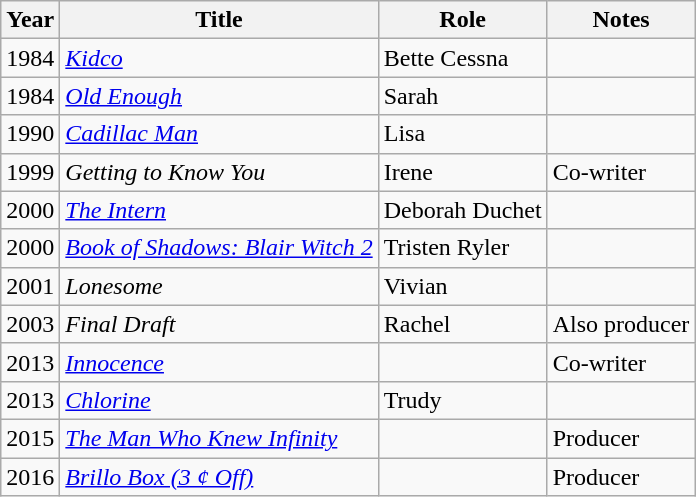<table class="wikitable sortable">
<tr>
<th>Year</th>
<th>Title</th>
<th>Role</th>
<th class="unsortable">Notes</th>
</tr>
<tr>
<td>1984</td>
<td><em><a href='#'>Kidco</a></em></td>
<td>Bette Cessna</td>
<td></td>
</tr>
<tr>
<td>1984</td>
<td><em><a href='#'>Old Enough</a></em></td>
<td>Sarah</td>
<td></td>
</tr>
<tr>
<td>1990</td>
<td><em><a href='#'>Cadillac Man</a></em></td>
<td>Lisa</td>
<td></td>
</tr>
<tr>
<td>1999</td>
<td><em>Getting to Know You </em></td>
<td>Irene</td>
<td>Co-writer</td>
</tr>
<tr>
<td>2000</td>
<td><em><a href='#'>The Intern</a></em></td>
<td>Deborah Duchet</td>
<td></td>
</tr>
<tr>
<td>2000</td>
<td><em><a href='#'>Book of Shadows: Blair Witch 2</a></em></td>
<td>Tristen Ryler</td>
<td></td>
</tr>
<tr>
<td>2001</td>
<td><em>Lonesome</em></td>
<td>Vivian</td>
<td></td>
</tr>
<tr>
<td>2003</td>
<td><em>Final Draft</em></td>
<td>Rachel</td>
<td>Also producer</td>
</tr>
<tr>
<td>2013</td>
<td><em><a href='#'>Innocence</a></em></td>
<td></td>
<td>Co-writer</td>
</tr>
<tr>
<td>2013</td>
<td><em><a href='#'>Chlorine</a></em></td>
<td>Trudy</td>
<td></td>
</tr>
<tr>
<td>2015</td>
<td><em><a href='#'>The Man Who Knew Infinity</a></em></td>
<td></td>
<td>Producer</td>
</tr>
<tr>
<td>2016</td>
<td><em><a href='#'>Brillo Box (3 ¢ Off)</a></em></td>
<td></td>
<td>Producer</td>
</tr>
</table>
